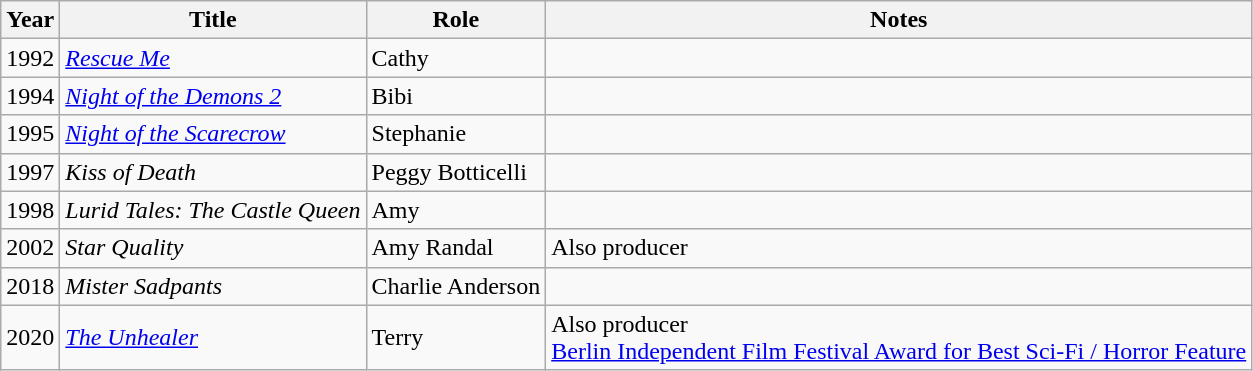<table class="wikitable sortable">
<tr>
<th>Year</th>
<th>Title</th>
<th>Role</th>
<th class="unsortable">Notes</th>
</tr>
<tr>
<td>1992</td>
<td><em><a href='#'>Rescue Me</a></em></td>
<td>Cathy</td>
<td></td>
</tr>
<tr>
<td>1994</td>
<td><em><a href='#'>Night of the Demons 2</a></em></td>
<td>Bibi</td>
<td></td>
</tr>
<tr>
<td>1995</td>
<td><em><a href='#'>Night of the Scarecrow</a></em></td>
<td>Stephanie</td>
<td></td>
</tr>
<tr>
<td>1997</td>
<td><em>Kiss of Death</em></td>
<td>Peggy Botticelli</td>
<td></td>
</tr>
<tr>
<td>1998</td>
<td><em>Lurid Tales: The Castle Queen</em></td>
<td>Amy</td>
<td></td>
</tr>
<tr>
<td>2002</td>
<td><em>Star Quality</em></td>
<td>Amy Randal</td>
<td>Also producer</td>
</tr>
<tr>
<td>2018</td>
<td><em>Mister Sadpants</em></td>
<td>Charlie Anderson</td>
<td></td>
</tr>
<tr>
<td>2020</td>
<td><em><a href='#'>The Unhealer</a></em></td>
<td>Terry</td>
<td>Also producer<br><a href='#'>Berlin Independent Film Festival Award for Best Sci-Fi / Horror Feature</a></td>
</tr>
</table>
